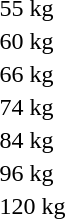<table>
<tr>
<td rowspan=2>55 kg<br></td>
<td rowspan=2></td>
<td rowspan=2></td>
<td></td>
</tr>
<tr>
<td></td>
</tr>
<tr>
<td rowspan=2>60 kg<br></td>
<td rowspan=2></td>
<td rowspan=2></td>
<td></td>
</tr>
<tr>
<td></td>
</tr>
<tr>
<td rowspan=2>66 kg<br></td>
<td rowspan=2></td>
<td rowspan=2></td>
<td></td>
</tr>
<tr>
<td></td>
</tr>
<tr>
<td rowspan=2>74 kg<br></td>
<td rowspan=2></td>
<td rowspan=2></td>
<td></td>
</tr>
<tr>
<td></td>
</tr>
<tr>
<td rowspan=2>84 kg<br></td>
<td rowspan=2></td>
<td rowspan=2></td>
<td></td>
</tr>
<tr>
<td></td>
</tr>
<tr>
<td rowspan=2>96 kg<br></td>
<td rowspan=2></td>
<td rowspan=2></td>
<td></td>
</tr>
<tr>
<td></td>
</tr>
<tr>
<td rowspan=2>120 kg<br></td>
<td rowspan=2></td>
<td rowspan=2></td>
<td></td>
</tr>
<tr>
<td></td>
</tr>
</table>
